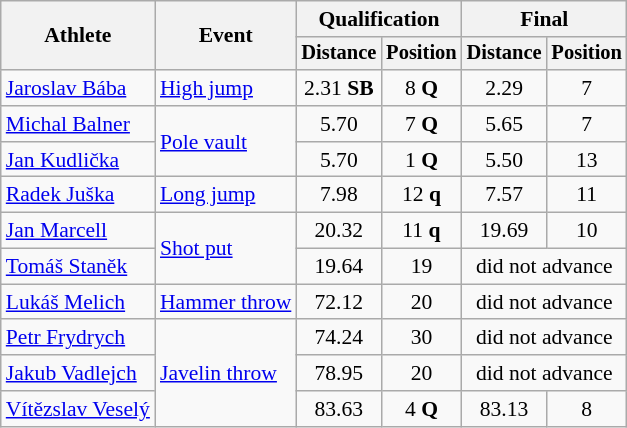<table class=wikitable style="font-size:90%">
<tr>
<th rowspan="2">Athlete</th>
<th rowspan="2">Event</th>
<th colspan="2">Qualification</th>
<th colspan="2">Final</th>
</tr>
<tr style="font-size:95%">
<th>Distance</th>
<th>Position</th>
<th>Distance</th>
<th>Position</th>
</tr>
<tr style=text-align:center>
<td style=text-align:left><a href='#'>Jaroslav Bába</a></td>
<td style=text-align:left><a href='#'>High jump</a></td>
<td>2.31 <strong>SB</strong></td>
<td>8 <strong>Q</strong></td>
<td>2.29</td>
<td>7</td>
</tr>
<tr style=text-align:center>
<td style=text-align:left><a href='#'>Michal Balner</a></td>
<td style=text-align:left rowspan=2><a href='#'>Pole vault</a></td>
<td>5.70</td>
<td>7 <strong>Q</strong></td>
<td>5.65</td>
<td>7</td>
</tr>
<tr style=text-align:center>
<td style=text-align:left><a href='#'>Jan Kudlička</a></td>
<td>5.70</td>
<td>1 <strong>Q</strong></td>
<td>5.50</td>
<td>13</td>
</tr>
<tr style=text-align:center>
<td style=text-align:left><a href='#'>Radek Juška</a></td>
<td style=text-align:left><a href='#'>Long jump</a></td>
<td>7.98</td>
<td>12 <strong>q</strong></td>
<td>7.57</td>
<td>11</td>
</tr>
<tr style=text-align:center>
<td style=text-align:left><a href='#'>Jan Marcell</a></td>
<td style=text-align:left rowspan=2><a href='#'>Shot put</a></td>
<td>20.32</td>
<td>11 <strong>q</strong></td>
<td>19.69</td>
<td>10</td>
</tr>
<tr style=text-align:center>
<td style=text-align:left><a href='#'>Tomáš Staněk</a></td>
<td>19.64</td>
<td>19</td>
<td colspan=2>did not advance</td>
</tr>
<tr style=text-align:center>
<td style=text-align:left><a href='#'>Lukáš Melich</a></td>
<td style=text-align:left><a href='#'>Hammer throw</a></td>
<td>72.12</td>
<td>20</td>
<td colspan=2>did not advance</td>
</tr>
<tr style=text-align:center>
<td style=text-align:left><a href='#'>Petr Frydrych</a></td>
<td style=text-align:left rowspan=3><a href='#'>Javelin throw</a></td>
<td>74.24</td>
<td>30</td>
<td colspan=2>did not advance</td>
</tr>
<tr style=text-align:center>
<td style=text-align:left><a href='#'>Jakub Vadlejch</a></td>
<td>78.95</td>
<td>20</td>
<td colspan=2>did not advance</td>
</tr>
<tr style=text-align:center>
<td style=text-align:left><a href='#'>Vítězslav Veselý</a></td>
<td>83.63</td>
<td>4 <strong>Q</strong></td>
<td>83.13</td>
<td>8</td>
</tr>
</table>
